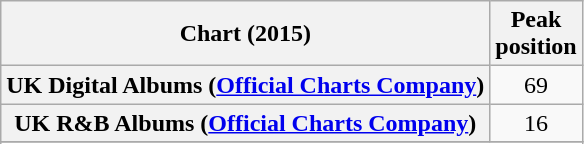<table class="wikitable sortable plainrowheaders" style="text-align:center">
<tr>
<th scope="col">Chart (2015)</th>
<th scope="col">Peak<br>position</th>
</tr>
<tr>
<th scope="row">UK Digital Albums (<a href='#'>Official Charts Company</a>)</th>
<td>69</td>
</tr>
<tr>
<th scope="row">UK R&B Albums (<a href='#'>Official Charts Company</a>)</th>
<td>16</td>
</tr>
<tr>
</tr>
<tr>
</tr>
<tr>
</tr>
</table>
